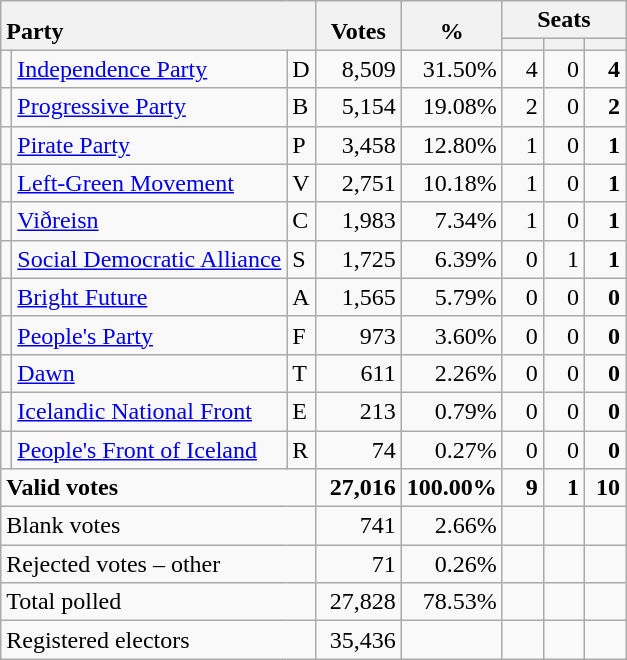<table class="wikitable" border="1" style="text-align:right;">
<tr>
<th style="text-align:left;" valign=bottom rowspan=2 colspan=3>Party</th>
<th align=center valign=bottom rowspan=2 width="50">Votes</th>
<th align=center valign=bottom rowspan=2 width="50">%</th>
<th colspan=3>Seats</th>
</tr>
<tr>
<th align=center valign=bottom width="20"><small></small></th>
<th align=center valign=bottom width="20"><small><a href='#'></a></small></th>
<th align=center valign=bottom width="20"><small></small></th>
</tr>
<tr>
<td></td>
<td align=left><a href='#'>Independence Party</a></td>
<td align=left>D</td>
<td>8,509</td>
<td>31.50%</td>
<td>4</td>
<td>0</td>
<td><strong>4</strong></td>
</tr>
<tr>
<td></td>
<td align=left><a href='#'>Progressive Party</a></td>
<td align=left>B</td>
<td>5,154</td>
<td>19.08%</td>
<td>2</td>
<td>0</td>
<td><strong>2</strong></td>
</tr>
<tr>
<td></td>
<td align=left><a href='#'>Pirate Party</a></td>
<td align=left>P</td>
<td>3,458</td>
<td>12.80%</td>
<td>1</td>
<td>0</td>
<td><strong>1</strong></td>
</tr>
<tr>
<td></td>
<td align=left><a href='#'>Left-Green Movement</a></td>
<td align=left>V</td>
<td>2,751</td>
<td>10.18%</td>
<td>1</td>
<td>0</td>
<td><strong>1</strong></td>
</tr>
<tr>
<td></td>
<td align=left><a href='#'>Viðreisn</a></td>
<td align=left>C</td>
<td>1,983</td>
<td>7.34%</td>
<td>1</td>
<td>0</td>
<td><strong>1</strong></td>
</tr>
<tr>
<td></td>
<td align=left style="white-space: nowrap;"><a href='#'>Social Democratic Alliance</a></td>
<td align=left>S</td>
<td>1,725</td>
<td>6.39%</td>
<td>0</td>
<td>1</td>
<td><strong>1</strong></td>
</tr>
<tr>
<td></td>
<td align=left><a href='#'>Bright Future</a></td>
<td align=left>A</td>
<td>1,565</td>
<td>5.79%</td>
<td>0</td>
<td>0</td>
<td><strong>0</strong></td>
</tr>
<tr>
<td></td>
<td align=left><a href='#'>People's Party</a></td>
<td align=left>F</td>
<td>973</td>
<td>3.60%</td>
<td>0</td>
<td>0</td>
<td><strong>0</strong></td>
</tr>
<tr>
<td></td>
<td align=left><a href='#'>Dawn</a></td>
<td align=left>T</td>
<td>611</td>
<td>2.26%</td>
<td>0</td>
<td>0</td>
<td><strong>0</strong></td>
</tr>
<tr>
<td></td>
<td align=left><a href='#'>Icelandic National Front</a></td>
<td align=left>E</td>
<td>213</td>
<td>0.79%</td>
<td>0</td>
<td>0</td>
<td><strong>0</strong></td>
</tr>
<tr>
<td></td>
<td align=left><a href='#'>People's Front of Iceland</a></td>
<td align=left>R</td>
<td>74</td>
<td>0.27%</td>
<td>0</td>
<td>0</td>
<td><strong>0</strong></td>
</tr>
<tr style="font-weight:bold">
<td align=left colspan=3>Valid votes</td>
<td>27,016</td>
<td>100.00%</td>
<td>9</td>
<td>1</td>
<td>10</td>
</tr>
<tr>
<td align=left colspan=3>Blank votes</td>
<td>741</td>
<td>2.66%</td>
<td></td>
<td></td>
<td></td>
</tr>
<tr>
<td align=left colspan=3>Rejected votes – other</td>
<td>71</td>
<td>0.26%</td>
<td></td>
<td></td>
<td></td>
</tr>
<tr>
<td align=left colspan=3>Total polled</td>
<td>27,828</td>
<td>78.53%</td>
<td></td>
<td></td>
<td></td>
</tr>
<tr>
<td align=left colspan=3>Registered electors</td>
<td>35,436</td>
<td></td>
<td></td>
<td></td>
<td></td>
</tr>
</table>
